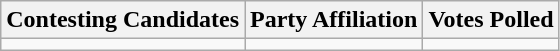<table class="wikitable sortable">
<tr>
<th>Contesting Candidates</th>
<th>Party Affiliation</th>
<th>Votes Polled</th>
</tr>
<tr>
<td></td>
<td></td>
<td></td>
</tr>
</table>
